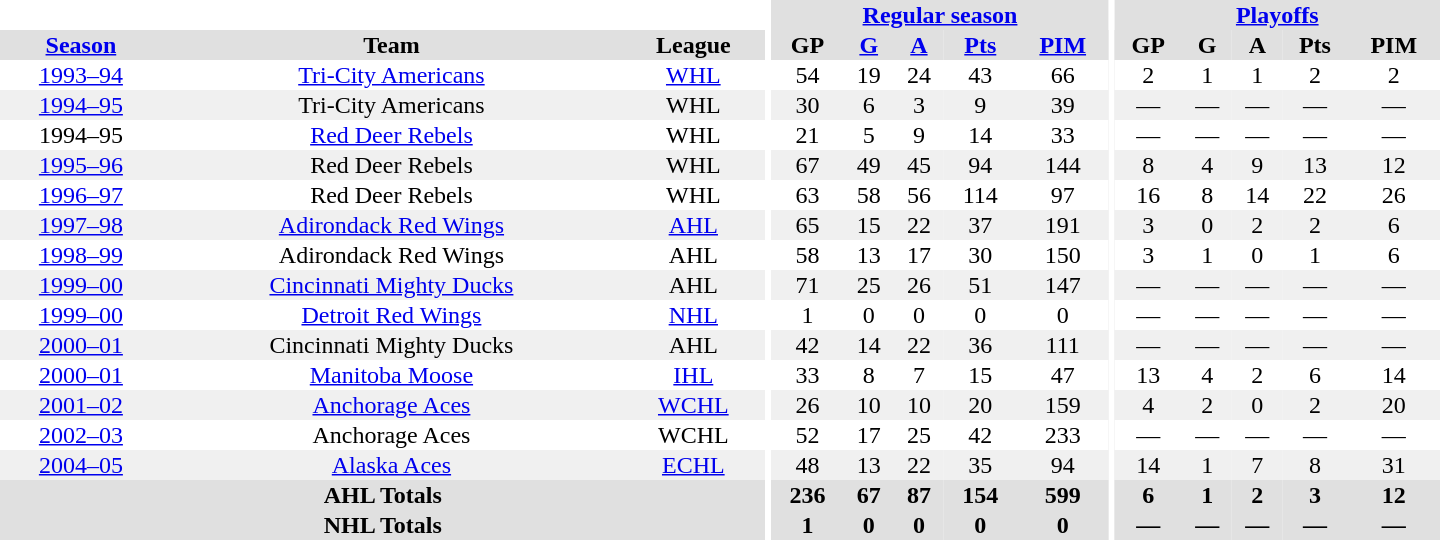<table border="0" cellpadding="1" cellspacing="0" style="text-align:center; width:60em">
<tr bgcolor="#e0e0e0">
<th colspan="3" bgcolor="#ffffff"></th>
<th rowspan="100" bgcolor="#ffffff"></th>
<th colspan="5"><a href='#'>Regular season</a></th>
<th rowspan="100" bgcolor="#ffffff"></th>
<th colspan="5"><a href='#'>Playoffs</a></th>
</tr>
<tr bgcolor="#e0e0e0">
<th><a href='#'>Season</a></th>
<th>Team</th>
<th>League</th>
<th>GP</th>
<th><a href='#'>G</a></th>
<th><a href='#'>A</a></th>
<th><a href='#'>Pts</a></th>
<th><a href='#'>PIM</a></th>
<th>GP</th>
<th>G</th>
<th>A</th>
<th>Pts</th>
<th>PIM</th>
</tr>
<tr>
<td><a href='#'>1993–94</a></td>
<td><a href='#'>Tri-City Americans</a></td>
<td><a href='#'>WHL</a></td>
<td>54</td>
<td>19</td>
<td>24</td>
<td>43</td>
<td>66</td>
<td>2</td>
<td>1</td>
<td>1</td>
<td>2</td>
<td>2</td>
</tr>
<tr bgcolor="#f0f0f0">
<td><a href='#'>1994–95</a></td>
<td>Tri-City Americans</td>
<td>WHL</td>
<td>30</td>
<td>6</td>
<td>3</td>
<td>9</td>
<td>39</td>
<td>—</td>
<td>—</td>
<td>—</td>
<td>—</td>
<td>—</td>
</tr>
<tr>
<td>1994–95</td>
<td><a href='#'>Red Deer Rebels</a></td>
<td>WHL</td>
<td>21</td>
<td>5</td>
<td>9</td>
<td>14</td>
<td>33</td>
<td>—</td>
<td>—</td>
<td>—</td>
<td>—</td>
<td>—</td>
</tr>
<tr bgcolor="#f0f0f0">
<td><a href='#'>1995–96</a></td>
<td>Red Deer Rebels</td>
<td>WHL</td>
<td>67</td>
<td>49</td>
<td>45</td>
<td>94</td>
<td>144</td>
<td>8</td>
<td>4</td>
<td>9</td>
<td>13</td>
<td>12</td>
</tr>
<tr>
<td><a href='#'>1996–97</a></td>
<td>Red Deer Rebels</td>
<td>WHL</td>
<td>63</td>
<td>58</td>
<td>56</td>
<td>114</td>
<td>97</td>
<td>16</td>
<td>8</td>
<td>14</td>
<td>22</td>
<td>26</td>
</tr>
<tr bgcolor="#f0f0f0">
<td><a href='#'>1997–98</a></td>
<td><a href='#'>Adirondack Red Wings</a></td>
<td><a href='#'>AHL</a></td>
<td>65</td>
<td>15</td>
<td>22</td>
<td>37</td>
<td>191</td>
<td>3</td>
<td>0</td>
<td>2</td>
<td>2</td>
<td>6</td>
</tr>
<tr>
<td><a href='#'>1998–99</a></td>
<td>Adirondack Red Wings</td>
<td>AHL</td>
<td>58</td>
<td>13</td>
<td>17</td>
<td>30</td>
<td>150</td>
<td>3</td>
<td>1</td>
<td>0</td>
<td>1</td>
<td>6</td>
</tr>
<tr bgcolor="#f0f0f0">
<td><a href='#'>1999–00</a></td>
<td><a href='#'>Cincinnati Mighty Ducks</a></td>
<td>AHL</td>
<td>71</td>
<td>25</td>
<td>26</td>
<td>51</td>
<td>147</td>
<td>—</td>
<td>—</td>
<td>—</td>
<td>—</td>
<td>—</td>
</tr>
<tr>
<td><a href='#'>1999–00</a></td>
<td><a href='#'>Detroit Red Wings</a></td>
<td><a href='#'>NHL</a></td>
<td>1</td>
<td>0</td>
<td>0</td>
<td>0</td>
<td>0</td>
<td>—</td>
<td>—</td>
<td>—</td>
<td>—</td>
<td>—</td>
</tr>
<tr bgcolor="#f0f0f0">
<td><a href='#'>2000–01</a></td>
<td>Cincinnati Mighty Ducks</td>
<td>AHL</td>
<td>42</td>
<td>14</td>
<td>22</td>
<td>36</td>
<td>111</td>
<td>—</td>
<td>—</td>
<td>—</td>
<td>—</td>
<td>—</td>
</tr>
<tr>
<td><a href='#'>2000–01</a></td>
<td><a href='#'>Manitoba Moose</a></td>
<td><a href='#'>IHL</a></td>
<td>33</td>
<td>8</td>
<td>7</td>
<td>15</td>
<td>47</td>
<td>13</td>
<td>4</td>
<td>2</td>
<td>6</td>
<td>14</td>
</tr>
<tr bgcolor="#f0f0f0">
<td><a href='#'>2001–02</a></td>
<td><a href='#'>Anchorage Aces</a></td>
<td><a href='#'>WCHL</a></td>
<td>26</td>
<td>10</td>
<td>10</td>
<td>20</td>
<td>159</td>
<td>4</td>
<td>2</td>
<td>0</td>
<td>2</td>
<td>20</td>
</tr>
<tr>
<td><a href='#'>2002–03</a></td>
<td>Anchorage Aces</td>
<td>WCHL</td>
<td>52</td>
<td>17</td>
<td>25</td>
<td>42</td>
<td>233</td>
<td>—</td>
<td>—</td>
<td>—</td>
<td>—</td>
<td>—</td>
</tr>
<tr bgcolor="#f0f0f0">
<td><a href='#'>2004–05</a></td>
<td><a href='#'>Alaska Aces</a></td>
<td><a href='#'>ECHL</a></td>
<td>48</td>
<td>13</td>
<td>22</td>
<td>35</td>
<td>94</td>
<td>14</td>
<td>1</td>
<td>7</td>
<td>8</td>
<td>31</td>
</tr>
<tr bgcolor="#e0e0e0">
<th colspan="3">AHL Totals</th>
<th>236</th>
<th>67</th>
<th>87</th>
<th>154</th>
<th>599</th>
<th>6</th>
<th>1</th>
<th>2</th>
<th>3</th>
<th>12</th>
</tr>
<tr bgcolor="#e0e0e0">
<th colspan="3">NHL Totals</th>
<th>1</th>
<th>0</th>
<th>0</th>
<th>0</th>
<th>0</th>
<th>—</th>
<th>—</th>
<th>—</th>
<th>—</th>
<th>—</th>
</tr>
</table>
